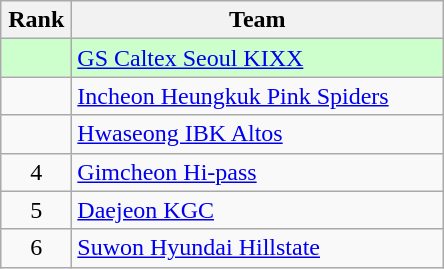<table class="wikitable" style="text-align: center;">
<tr>
<th width=40>Rank</th>
<th width=240>Team</th>
</tr>
<tr bgcolor=#ccffcc>
<td></td>
<td align=left><a href='#'>GS Caltex Seoul KIXX</a></td>
</tr>
<tr>
<td></td>
<td align=left><a href='#'>Incheon Heungkuk Pink Spiders</a></td>
</tr>
<tr>
<td></td>
<td align=left><a href='#'>Hwaseong IBK Altos</a></td>
</tr>
<tr>
<td>4</td>
<td align=left><a href='#'>Gimcheon Hi-pass</a></td>
</tr>
<tr>
<td>5</td>
<td align=left><a href='#'>Daejeon KGC</a></td>
</tr>
<tr>
<td>6</td>
<td align=left><a href='#'> Suwon Hyundai Hillstate</a></td>
</tr>
</table>
